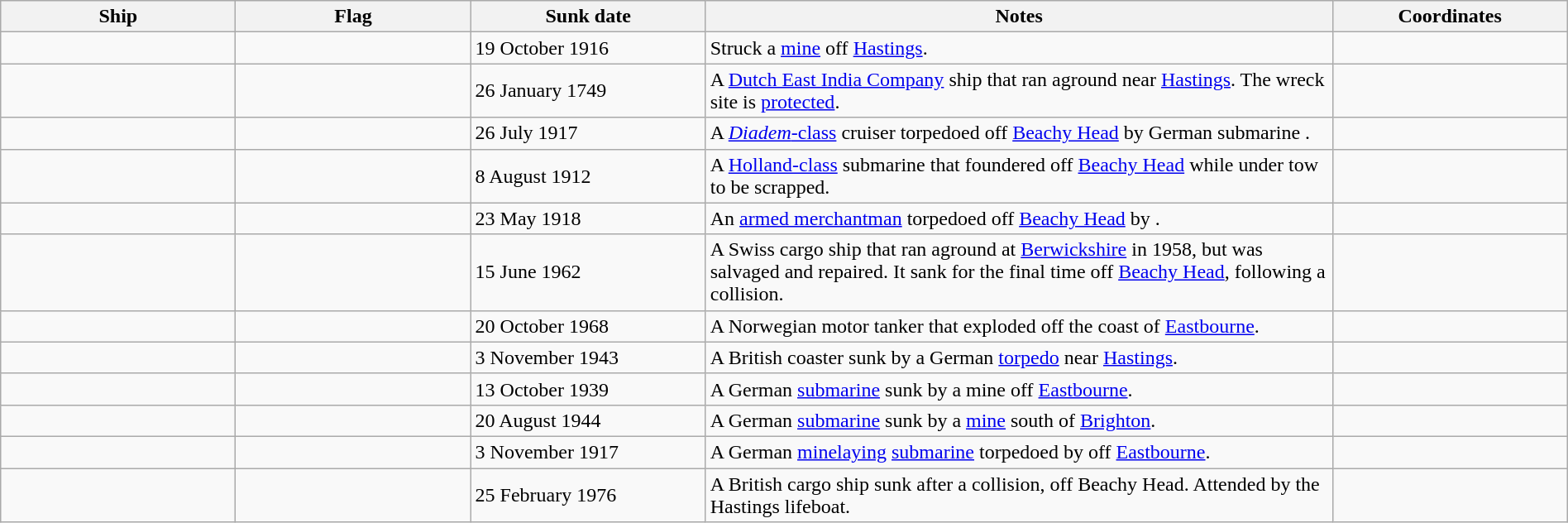<table class=wikitable | style = "width:100%">
<tr>
<th style="width:15%">Ship</th>
<th style="width:15%">Flag</th>
<th style="width:15%">Sunk date</th>
<th style="width:40%">Notes</th>
<th style="width:15%">Coordinates</th>
</tr>
<tr>
<td></td>
<td></td>
<td>19 October 1916</td>
<td>Struck a <a href='#'>mine</a> off <a href='#'>Hastings</a>.</td>
<td></td>
</tr>
<tr>
<td></td>
<td></td>
<td>26 January 1749</td>
<td>A <a href='#'>Dutch East India Company</a> ship that ran aground near <a href='#'>Hastings</a>. The wreck site is <a href='#'>protected</a>.</td>
<td></td>
</tr>
<tr>
<td></td>
<td></td>
<td>26 July 1917</td>
<td>A <a href='#'><em>Diadem</em>-class</a> cruiser torpedoed off <a href='#'>Beachy Head</a> by German submarine .</td>
<td></td>
</tr>
<tr>
<td></td>
<td></td>
<td>8 August 1912</td>
<td>A <a href='#'>Holland-class</a> submarine that foundered off <a href='#'>Beachy Head</a> while under tow to be scrapped.</td>
<td></td>
</tr>
<tr>
<td></td>
<td></td>
<td>23 May 1918</td>
<td>An <a href='#'>armed merchantman</a> torpedoed off <a href='#'>Beachy Head</a> by .</td>
<td></td>
</tr>
<tr>
<td></td>
<td></td>
<td>15 June 1962</td>
<td>A Swiss cargo ship that ran aground at <a href='#'>Berwickshire</a> in 1958, but was salvaged and repaired. It sank for the final time off <a href='#'>Beachy Head</a>, following a collision.</td>
<td></td>
</tr>
<tr>
<td></td>
<td></td>
<td>20 October 1968</td>
<td>A Norwegian motor tanker that exploded off the coast of <a href='#'>Eastbourne</a>.</td>
<td></td>
</tr>
<tr>
<td></td>
<td></td>
<td>3 November 1943</td>
<td>A British coaster sunk by a German <a href='#'>torpedo</a> near <a href='#'>Hastings</a>.</td>
<td></td>
</tr>
<tr>
<td></td>
<td></td>
<td>13 October 1939</td>
<td>A German <a href='#'>submarine</a> sunk by a mine off <a href='#'>Eastbourne</a>.</td>
<td></td>
</tr>
<tr>
<td></td>
<td></td>
<td>20 August 1944</td>
<td>A German <a href='#'>submarine</a> sunk by a <a href='#'>mine</a>  south of <a href='#'>Brighton</a>.</td>
<td></td>
</tr>
<tr>
<td></td>
<td></td>
<td>3 November 1917</td>
<td>A German <a href='#'>minelaying</a> <a href='#'>submarine</a> torpedoed by  off <a href='#'>Eastbourne</a>.</td>
<td></td>
</tr>
<tr>
<td></td>
<td></td>
<td>25 February 1976</td>
<td>A British cargo ship sunk after a collision,  off Beachy Head. Attended by the Hastings lifeboat.</td>
<td></td>
</tr>
</table>
